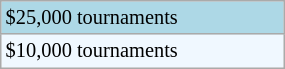<table class="wikitable" style="font-size:85%;" width=15%>
<tr bgcolor="lightblue">
<td>$25,000 tournaments</td>
</tr>
<tr bgcolor="#f0f8ff">
<td>$10,000 tournaments</td>
</tr>
</table>
